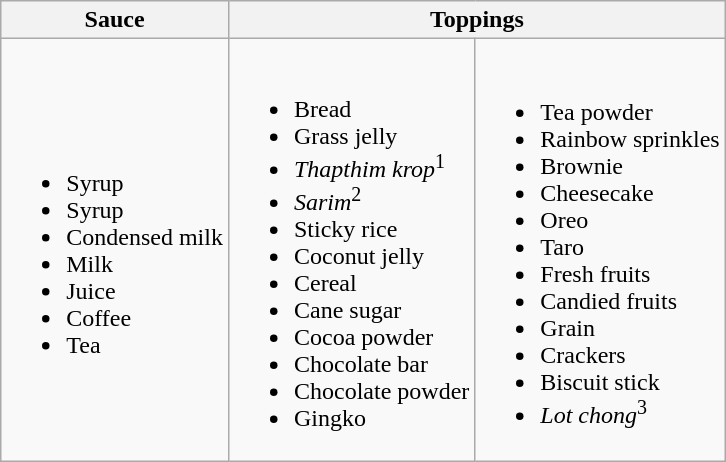<table class="wikitable">
<tr>
<th><strong>Sauce</strong></th>
<th colspan="2"><strong>Toppings</strong></th>
</tr>
<tr>
<td><br><ul><li>Syrup</li><li>Syrup</li><li>Condensed milk</li><li>Milk</li><li>Juice</li><li>Coffee</li><li>Tea</li></ul></td>
<td><br><ul><li>Bread</li><li>Grass jelly</li><li><em>Thapthim krop</em><sup>1</sup></li><li><em>Sarim</em><sup>2</sup></li><li>Sticky rice</li><li>Coconut jelly</li><li>Cereal</li><li>Cane sugar</li><li>Cocoa powder</li><li>Chocolate bar</li><li>Chocolate powder</li><li>Gingko</li></ul></td>
<td><br><ul><li>Tea powder</li><li>Rainbow sprinkles</li><li>Brownie</li><li>Cheesecake</li><li>Oreo</li><li>Taro</li><li>Fresh fruits</li><li>Candied fruits</li><li>Grain</li><li>Crackers</li><li>Biscuit stick</li><li><em>Lot chong</em><sup>3</sup></li></ul></td>
</tr>
</table>
